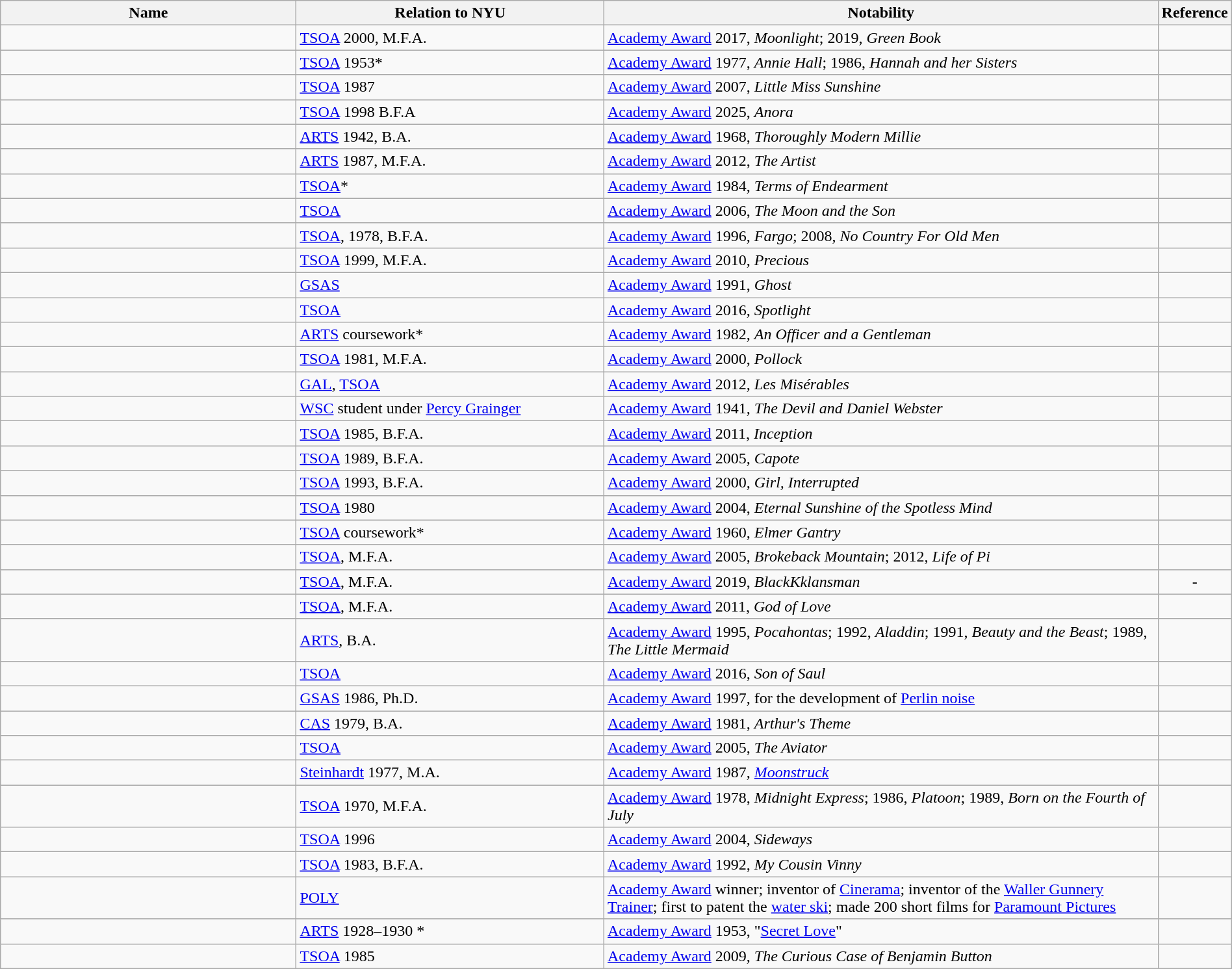<table class="wikitable sortable" style="width:100%">
<tr>
<th style="width:*;">Name</th>
<th style="width:25%;">Relation to NYU</th>
<th style="width:45%;">Notability</th>
<th style="width:5%;" class="unsortable">Reference</th>
</tr>
<tr>
<td></td>
<td><a href='#'>TSOA</a> 2000, M.F.A.</td>
<td><a href='#'>Academy Award</a> 2017, <em>Moonlight</em>; 2019, <em>Green Book</em></td>
<td style="text-align:center;"></td>
</tr>
<tr>
<td></td>
<td><a href='#'>TSOA</a> 1953*</td>
<td><a href='#'>Academy Award</a> 1977, <em>Annie Hall</em>; 1986, <em>Hannah and her Sisters</em></td>
<td style="text-align:center;"></td>
</tr>
<tr>
<td></td>
<td><a href='#'>TSOA</a> 1987</td>
<td><a href='#'>Academy Award</a> 2007, <em>Little Miss Sunshine</em></td>
<td style="text-align:center;"></td>
</tr>
<tr>
<td></td>
<td><a href='#'>TSOA</a> 1998 B.F.A</td>
<td><a href='#'>Academy Award</a> 2025, <em>Anora</em></td>
<td style="text-align:center;"></td>
</tr>
<tr>
<td></td>
<td><a href='#'>ARTS</a> 1942, B.A.</td>
<td><a href='#'>Academy Award</a> 1968, <em>Thoroughly Modern Millie</em></td>
<td style="text-align:center;"></td>
</tr>
<tr>
<td></td>
<td><a href='#'>ARTS</a> 1987, M.F.A.</td>
<td><a href='#'>Academy Award</a> 2012, <em>The Artist</em></td>
<td style="text-align:center;"></td>
</tr>
<tr>
<td></td>
<td><a href='#'>TSOA</a>*</td>
<td><a href='#'>Academy Award</a> 1984, <em>Terms of Endearment</em></td>
<td style="text-align:center;"></td>
</tr>
<tr>
<td></td>
<td><a href='#'>TSOA</a></td>
<td><a href='#'>Academy Award</a> 2006, <em>The Moon and the Son</em></td>
<td style="text-align:center;"></td>
</tr>
<tr>
<td></td>
<td><a href='#'>TSOA</a>, 1978, B.F.A.</td>
<td><a href='#'>Academy Award</a> 1996, <em>Fargo</em>; 2008, <em>No Country For Old Men</em></td>
<td style="text-align:center;"></td>
</tr>
<tr>
<td></td>
<td><a href='#'>TSOA</a> 1999, M.F.A.</td>
<td><a href='#'>Academy Award</a> 2010, <em>Precious</em></td>
<td style="text-align:center;"></td>
</tr>
<tr>
<td></td>
<td><a href='#'>GSAS</a></td>
<td><a href='#'>Academy Award</a> 1991, <em>Ghost</em></td>
<td style="text-align:center;"></td>
</tr>
<tr>
<td></td>
<td><a href='#'>TSOA</a></td>
<td><a href='#'>Academy Award</a> 2016, <em>Spotlight</em></td>
<td style="text-align:center;"></td>
</tr>
<tr>
<td></td>
<td><a href='#'>ARTS</a> coursework*</td>
<td><a href='#'>Academy Award</a> 1982, <em>An Officer and a Gentleman</em></td>
<td style="text-align:center;"></td>
</tr>
<tr>
<td></td>
<td><a href='#'>TSOA</a> 1981, M.F.A.</td>
<td><a href='#'>Academy Award</a> 2000, <em>Pollock</em></td>
<td style="text-align:center;"></td>
</tr>
<tr>
<td></td>
<td><a href='#'>GAL</a>, <a href='#'>TSOA</a></td>
<td><a href='#'>Academy Award</a> 2012, <em>Les Misérables</em></td>
<td style="text-align:center;"></td>
</tr>
<tr>
<td></td>
<td><a href='#'>WSC</a> student under <a href='#'>Percy Grainger</a></td>
<td><a href='#'>Academy Award</a> 1941, <em>The Devil and Daniel Webster</em></td>
<td style="text-align:center;"></td>
</tr>
<tr>
<td></td>
<td><a href='#'>TSOA</a> 1985, B.F.A.</td>
<td><a href='#'>Academy Award</a> 2011, <em>Inception</em></td>
<td style="text-align:center;"></td>
</tr>
<tr>
<td></td>
<td><a href='#'>TSOA</a> 1989, B.F.A.</td>
<td><a href='#'>Academy Award</a> 2005, <em>Capote</em></td>
<td style="text-align:center;"></td>
</tr>
<tr>
<td></td>
<td><a href='#'>TSOA</a> 1993, B.F.A.</td>
<td><a href='#'>Academy Award</a> 2000, <em>Girl, Interrupted</em></td>
<td style="text-align:center;"></td>
</tr>
<tr>
<td></td>
<td><a href='#'>TSOA</a> 1980</td>
<td><a href='#'>Academy Award</a> 2004, <em>Eternal Sunshine of the Spotless Mind</em></td>
<td style="text-align:center;"></td>
</tr>
<tr>
<td></td>
<td><a href='#'>TSOA</a> coursework*</td>
<td><a href='#'>Academy Award</a> 1960, <em>Elmer Gantry</em></td>
<td style="text-align:center;"></td>
</tr>
<tr>
<td></td>
<td><a href='#'>TSOA</a>, M.F.A.</td>
<td><a href='#'>Academy Award</a> 2005, <em>Brokeback Mountain</em>; 2012, <em>Life of Pi</em></td>
<td style="text-align:center;"></td>
</tr>
<tr>
<td></td>
<td><a href='#'>TSOA</a>, M.F.A.</td>
<td><a href='#'>Academy Award</a> 2019, <em>BlackKklansman</em></td>
<td style="text-align:center;">-</td>
</tr>
<tr>
<td></td>
<td><a href='#'>TSOA</a>, M.F.A.</td>
<td><a href='#'>Academy Award</a> 2011, <em>God of Love</em></td>
<td style="text-align:center;"></td>
</tr>
<tr>
<td></td>
<td><a href='#'>ARTS</a>, B.A.</td>
<td><a href='#'>Academy Award</a> 1995, <em>Pocahontas</em>; 1992, <em>Aladdin</em>; 1991, <em>Beauty and the Beast</em>; 1989, <em>The Little Mermaid</em></td>
<td style="text-align:center;"></td>
</tr>
<tr>
<td></td>
<td><a href='#'>TSOA</a></td>
<td><a href='#'>Academy Award</a> 2016, <em>Son of Saul</em></td>
<td style="text-align:center;"></td>
</tr>
<tr>
<td></td>
<td><a href='#'>GSAS</a> 1986, Ph.D.</td>
<td><a href='#'>Academy Award</a> 1997, for the development of <a href='#'>Perlin noise</a></td>
<td style="text-align:center;"></td>
</tr>
<tr>
<td></td>
<td><a href='#'>CAS</a> 1979, B.A.</td>
<td><a href='#'>Academy Award</a> 1981, <em>Arthur's Theme</em></td>
<td style="text-align:center;"></td>
</tr>
<tr>
<td></td>
<td><a href='#'>TSOA</a></td>
<td><a href='#'>Academy Award</a> 2005, <em>The Aviator</em></td>
<td style="text-align:center;"></td>
</tr>
<tr>
<td></td>
<td><a href='#'>Steinhardt</a> 1977, M.A.</td>
<td><a href='#'>Academy Award</a> 1987, <em><a href='#'>Moonstruck</a></em></td>
<td style="text-align:center;"></td>
</tr>
<tr>
<td></td>
<td><a href='#'>TSOA</a> 1970, M.F.A.</td>
<td><a href='#'>Academy Award</a> 1978, <em>Midnight Express</em>; 1986, <em>Platoon</em>; 1989, <em>Born on the Fourth of July</em></td>
<td style="text-align:center;"></td>
</tr>
<tr>
<td></td>
<td><a href='#'>TSOA</a> 1996</td>
<td><a href='#'>Academy Award</a> 2004, <em>Sideways</em></td>
<td style="text-align:center;"></td>
</tr>
<tr>
<td></td>
<td><a href='#'>TSOA</a> 1983, B.F.A.</td>
<td><a href='#'>Academy Award</a> 1992, <em>My Cousin Vinny</em></td>
<td style="text-align:center;"></td>
</tr>
<tr>
<td></td>
<td><a href='#'>POLY</a></td>
<td><a href='#'>Academy Award</a> winner; inventor of <a href='#'>Cinerama</a>; inventor of the <a href='#'>Waller Gunnery Trainer</a>; first to patent the <a href='#'>water ski</a>; made 200 short films for <a href='#'>Paramount Pictures</a></td>
<td style="text-align:center;"></td>
</tr>
<tr>
<td></td>
<td><a href='#'>ARTS</a> 1928–1930 *</td>
<td><a href='#'>Academy Award</a> 1953, "<a href='#'>Secret Love</a>"</td>
<td style="text-align:center;"></td>
</tr>
<tr>
<td></td>
<td><a href='#'>TSOA</a> 1985</td>
<td><a href='#'>Academy Award</a> 2009, <em>The Curious Case of Benjamin Button</em></td>
<td style="text-align:center;"></td>
</tr>
</table>
